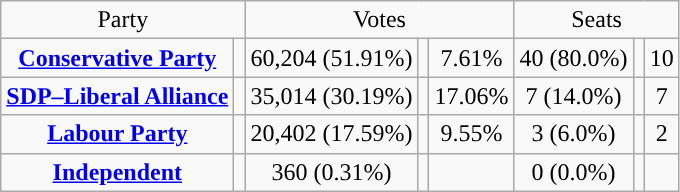<table class=wikitable style="text-align:center;">
<tr>
<td colspan=2>Party</td>
<td colspan=3>Votes</td>
<td colspan=3>Seats</td>
</tr>
<tr>
<td><strong><a href='#'>Conservative Party</a></strong></td>
<td style="background:"></td>
<td>60,204 (51.91%)</td>
<td></td>
<td>7.61%</td>
<td>40 (80.0%)</td>
<td></td>
<td>10</td>
</tr>
<tr>
<td><strong><a href='#'>SDP–Liberal Alliance</a></strong></td>
<td style="background:"></td>
<td>35,014 (30.19%)</td>
<td></td>
<td>17.06%</td>
<td>7 (14.0%)</td>
<td></td>
<td>7</td>
</tr>
<tr>
<td><strong><a href='#'>Labour Party</a></strong></td>
<td style="background:"></td>
<td>20,402 (17.59%)</td>
<td></td>
<td>9.55%</td>
<td>3 (6.0%)</td>
<td></td>
<td>2</td>
</tr>
<tr>
<td><strong><a href='#'>Independent</a></strong></td>
<td style="background:"></td>
<td>360 (0.31%)</td>
<td></td>
<td></td>
<td>0 (0.0%)</td>
<td></td>
<td></td>
</tr>
</table>
